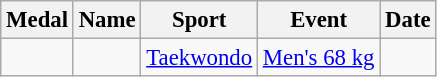<table class="wikitable sortable" style="font-size:95%">
<tr>
<th>Medal</th>
<th>Name</th>
<th>Sport</th>
<th>Event</th>
<th>Date</th>
</tr>
<tr>
<td></td>
<td></td>
<td><a href='#'>Taekwondo</a></td>
<td><a href='#'>Men's 68 kg</a></td>
<td></td>
</tr>
</table>
